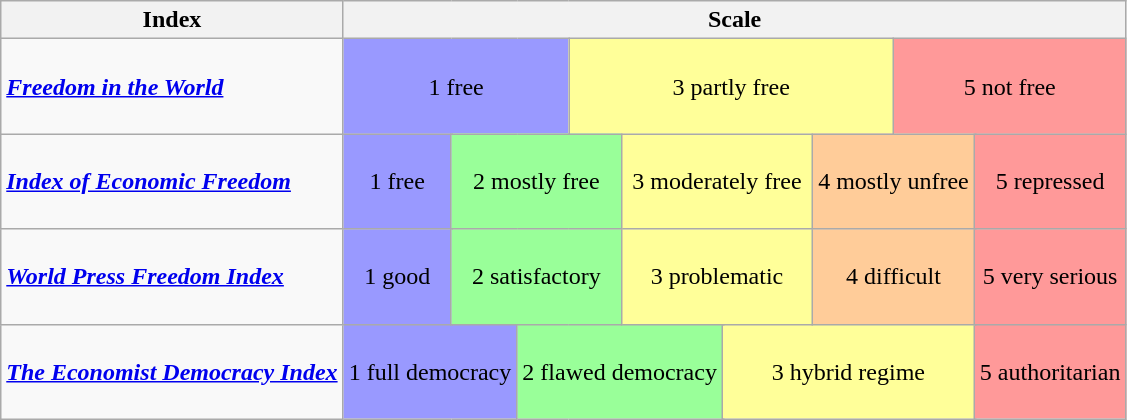<table class=wikitable style="text-align:center;">
<tr>
<th rowspan=1>Index</th>
<th colspan=15>Scale</th>
</tr>
<tr>
<td style="height:3.5em; text-align:left;"><strong><em><a href='#'>Freedom in the World</a></em></strong></td>
<td colspan=5 style="background:#99f;"><span>1</span> free</td>
<td colspan=5 style="background:#ff9;"><span>3</span> partly free</td>
<td colspan=5 style="background:#f99;"><span>5</span> not free</td>
</tr>
<tr>
<td style="height:3.5em; text-align:left;"><strong><em><a href='#'>Index of Economic Freedom</a></em></strong></td>
<td colspan=3 style="background:#99f;"><span>1</span> free</td>
<td colspan=3 style="background:#9f9;"><span>2</span> mostly free</td>
<td colspan=3 style="background:#ff9;"><span>3</span> moderately free</td>
<td colspan=3 style="background:#fc9;"><span>4</span> mostly unfree</td>
<td colspan=3 style="background:#f99;"><span>5</span> repressed</td>
</tr>
<tr>
<td style="height:3.5em; text-align:left;"><strong><em><a href='#'>World Press Freedom Index</a></em></strong></td>
<td colspan=3 style="background:#99f;"><span>1</span> good</td>
<td colspan=3 style="background:#9f9;"><span>2</span> satisfactory</td>
<td colspan=3 style="background:#ff9;"><span>3</span> problematic</td>
<td colspan=3 style="background:#fc9;"><span>4</span> difficult</td>
<td colspan=3 style="background:#f99;"><span>5</span> very serious</td>
</tr>
<tr>
<td style="height:3.5em; text-align:left;"><strong><em><a href='#'>The Economist Democracy Index</a></em></strong></td>
<td colspan=4.2 style="background:#99f;"><span>1</span> full democracy</td>
<td colspan=4.2 style="background:#9f9;"><span>2</span> flawed democracy</td>
<td colspan=4.2 style="background:#ff9;"><span>3</span> hybrid regime</td>
<td colspan=4.2 style="background:#f99;"><span>5</span> authoritarian</td>
</tr>
</table>
